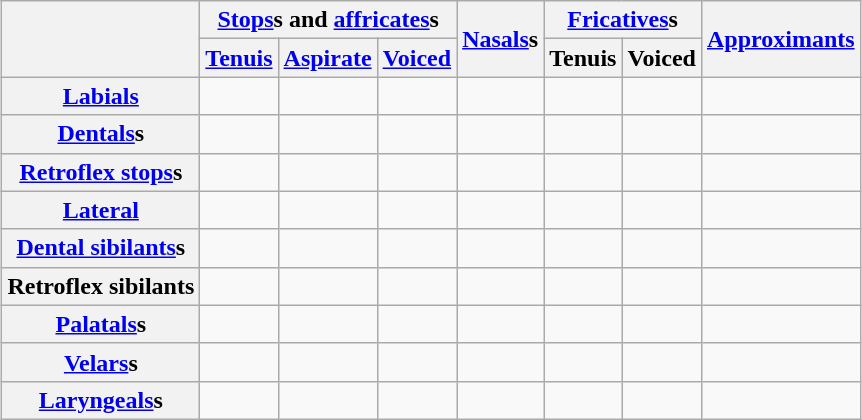<table class="wikitable" style="margin: 1em auto 1em auto;">
<tr>
<th rowspan="2"></th>
<th scope="col" colspan="3"><a href='#'>Stops</a>s and <a href='#'>affricates</a>s</th>
<th scope="col" rowspan="2"><a href='#'>Nasals</a>s</th>
<th colspan="2"><a href='#'>Fricatives</a>s</th>
<th scope="col" rowspan="2"><a href='#'>Approximants</a></th>
</tr>
<tr>
<th scope="col"><a href='#'>Tenuis</a></th>
<th scope="col"><a href='#'>Aspirate</a></th>
<th scope="col"><a href='#'>Voiced</a></th>
<th scope="col">Tenuis</th>
<th scope="col">Voiced</th>
</tr>
<tr>
<th scope="row"><a href='#'>Labials</a></th>
<td> </td>
<td> </td>
<td> </td>
<td> </td>
<td></td>
<td></td>
<td></td>
</tr>
<tr>
<th scope="row"><a href='#'>Dentals</a>s</th>
<td> </td>
<td> </td>
<td> </td>
<td> </td>
<td></td>
<td></td>
<td></td>
</tr>
<tr>
<th scope="row"><a href='#'>Retroflex stops</a>s</th>
<td> </td>
<td> </td>
<td> </td>
<td> </td>
<td></td>
<td></td>
<td></td>
</tr>
<tr>
<th scope="row"><a href='#'>Lateral</a></th>
<td></td>
<td></td>
<td></td>
<td></td>
<td></td>
<td></td>
<td align="center"> </td>
</tr>
<tr>
<th scope="row"><a href='#'>Dental sibilants</a>s</th>
<td> </td>
<td> </td>
<td> </td>
<td></td>
<td> </td>
<td> </td>
<td></td>
</tr>
<tr>
<th scope="row">Retroflex sibilants</th>
<td> </td>
<td> </td>
<td> </td>
<td></td>
<td> </td>
<td> </td>
<td></td>
</tr>
<tr>
<th scope="row"><a href='#'>Palatals</a>s</th>
<td> </td>
<td> </td>
<td> </td>
<td> </td>
<td> </td>
<td> </td>
<td align="center"> </td>
</tr>
<tr>
<th scope="row"><a href='#'>Velars</a>s</th>
<td> </td>
<td> </td>
<td> </td>
<td> </td>
<td></td>
<td></td>
<td></td>
</tr>
<tr>
<th scope="row"><a href='#'>Laryngeals</a>s</th>
<td> </td>
<td></td>
<td></td>
<td></td>
<td> </td>
<td> </td>
<td></td>
</tr>
</table>
